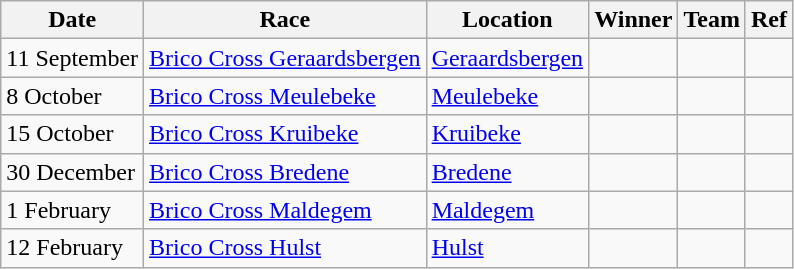<table class="wikitable">
<tr>
<th>Date</th>
<th>Race</th>
<th>Location</th>
<th>Winner</th>
<th>Team</th>
<th>Ref</th>
</tr>
<tr>
<td>11 September</td>
<td><a href='#'>Brico Cross Geraardsbergen</a></td>
<td><a href='#'>Geraardsbergen</a></td>
<td></td>
<td></td>
<td></td>
</tr>
<tr>
<td>8 October</td>
<td><a href='#'>Brico Cross Meulebeke</a></td>
<td><a href='#'>Meulebeke</a></td>
<td></td>
<td></td>
<td></td>
</tr>
<tr>
<td>15 October</td>
<td><a href='#'>Brico Cross Kruibeke</a></td>
<td><a href='#'>Kruibeke</a></td>
<td></td>
<td></td>
<td></td>
</tr>
<tr>
<td>30 December</td>
<td><a href='#'>Brico Cross Bredene</a></td>
<td><a href='#'>Bredene</a></td>
<td></td>
<td></td>
<td></td>
</tr>
<tr>
<td>1 February</td>
<td><a href='#'>Brico Cross Maldegem</a></td>
<td><a href='#'>Maldegem</a></td>
<td></td>
<td></td>
<td></td>
</tr>
<tr>
<td>12 February</td>
<td><a href='#'>Brico Cross Hulst</a></td>
<td><a href='#'>Hulst</a></td>
<td></td>
<td></td>
<td></td>
</tr>
</table>
